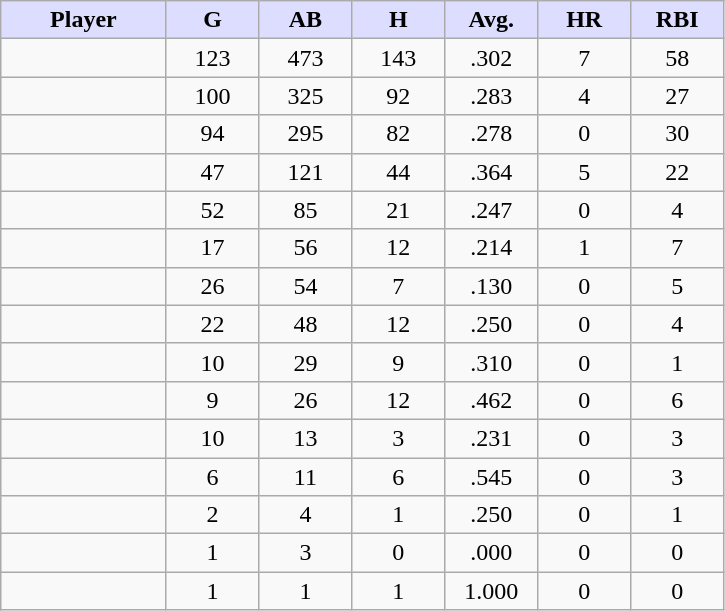<table class="wikitable sortable">
<tr>
<th style="background:#ddf; width:16%;">Player</th>
<th style="background:#ddf; width:9%;">G</th>
<th style="background:#ddf; width:9%;">AB</th>
<th style="background:#ddf; width:9%;">H</th>
<th style="background:#ddf; width:9%;">Avg.</th>
<th style="background:#ddf; width:9%;">HR</th>
<th style="background:#ddf; width:9%;">RBI</th>
</tr>
<tr style="text-align:center;">
<td></td>
<td>123</td>
<td>473</td>
<td>143</td>
<td>.302</td>
<td>7</td>
<td>58</td>
</tr>
<tr style="text-align:center;">
<td></td>
<td>100</td>
<td>325</td>
<td>92</td>
<td>.283</td>
<td>4</td>
<td>27</td>
</tr>
<tr style="text-align:center;">
<td></td>
<td>94</td>
<td>295</td>
<td>82</td>
<td>.278</td>
<td>0</td>
<td>30</td>
</tr>
<tr style="text-align:center;">
<td></td>
<td>47</td>
<td>121</td>
<td>44</td>
<td>.364</td>
<td>5</td>
<td>22</td>
</tr>
<tr style="text-align:center;">
<td></td>
<td>52</td>
<td>85</td>
<td>21</td>
<td>.247</td>
<td>0</td>
<td>4</td>
</tr>
<tr style="text-align:center;">
<td></td>
<td>17</td>
<td>56</td>
<td>12</td>
<td>.214</td>
<td>1</td>
<td>7</td>
</tr>
<tr style="text-align:center;">
<td></td>
<td>26</td>
<td>54</td>
<td>7</td>
<td>.130</td>
<td>0</td>
<td>5</td>
</tr>
<tr style="text-align:center;">
<td></td>
<td>22</td>
<td>48</td>
<td>12</td>
<td>.250</td>
<td>0</td>
<td>4</td>
</tr>
<tr style="text-align:center;">
<td></td>
<td>10</td>
<td>29</td>
<td>9</td>
<td>.310</td>
<td>0</td>
<td>1</td>
</tr>
<tr style="text-align:center;">
<td></td>
<td>9</td>
<td>26</td>
<td>12</td>
<td>.462</td>
<td>0</td>
<td>6</td>
</tr>
<tr style="text-align:center;">
<td></td>
<td>10</td>
<td>13</td>
<td>3</td>
<td>.231</td>
<td>0</td>
<td>3</td>
</tr>
<tr style="text-align:center;">
<td></td>
<td>6</td>
<td>11</td>
<td>6</td>
<td>.545</td>
<td>0</td>
<td>3</td>
</tr>
<tr style="text-align:center;">
<td></td>
<td>2</td>
<td>4</td>
<td>1</td>
<td>.250</td>
<td>0</td>
<td>1</td>
</tr>
<tr style="text-align:center;">
<td></td>
<td>1</td>
<td>3</td>
<td>0</td>
<td>.000</td>
<td>0</td>
<td>0</td>
</tr>
<tr style="text-align:center;">
<td></td>
<td>1</td>
<td>1</td>
<td>1</td>
<td>1.000</td>
<td>0</td>
<td>0</td>
</tr>
</table>
